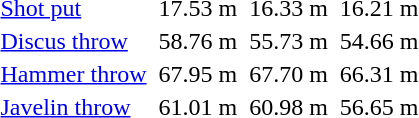<table>
<tr>
</tr>
<tr>
<td><a href='#'>Shot put</a></td>
<td></td>
<td>17.53 m</td>
<td></td>
<td>16.33 m</td>
<td></td>
<td>16.21 m</td>
</tr>
<tr>
<td><a href='#'>Discus throw</a></td>
<td></td>
<td>58.76 m</td>
<td></td>
<td>55.73 m</td>
<td></td>
<td>54.66 m</td>
</tr>
<tr>
<td><a href='#'>Hammer throw</a></td>
<td></td>
<td>67.95 m</td>
<td></td>
<td>67.70 m</td>
<td></td>
<td>66.31 m</td>
</tr>
<tr>
<td><a href='#'>Javelin throw</a></td>
<td></td>
<td>61.01 m</td>
<td></td>
<td>60.98 m</td>
<td></td>
<td>56.65 m</td>
</tr>
</table>
